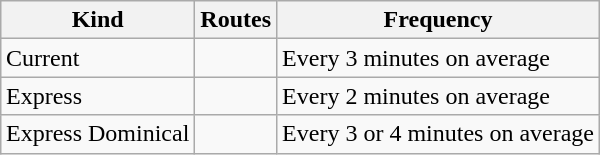<table class="wikitable" style="margin:1em auto;">
<tr>
<th>Kind</th>
<th>Routes</th>
<th>Frequency</th>
</tr>
<tr>
<td>Current</td>
<td>   </td>
<td>Every 3 minutes on average</td>
</tr>
<tr>
<td>Express</td>
<td>   </td>
<td>Every 2 minutes on average</td>
</tr>
<tr>
<td>Express Dominical</td>
<td> </td>
<td>Every 3 or 4 minutes on average</td>
</tr>
</table>
